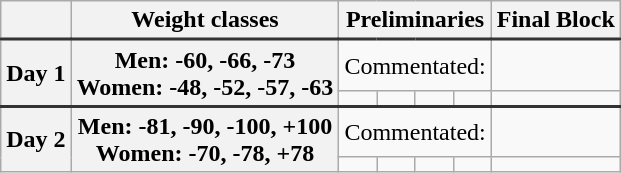<table class=wikitable style="text-align:center;">
<tr>
<th></th>
<th>Weight classes</th>
<th colspan=4>Preliminaries</th>
<th colspan=2>Final Block</th>
</tr>
<tr style="border-top: 2px solid #333333;">
<th rowspan=2>Day 1</th>
<th rowspan=2>Men: -60, -66, -73<br>Women: -48, -52, -57, -63</th>
<td colspan=4>Commentated: </td>
<td colspan=2></td>
</tr>
<tr>
<td></td>
<td></td>
<td></td>
<td></td>
<td colspan=2></td>
</tr>
<tr style="border-top: 2px solid #333333;">
<th rowspan=2>Day 2</th>
<th rowspan=2>Men: -81, -90, -100, +100<br>Women: -70, -78, +78</th>
<td colspan=4>Commentated: </td>
<td colspan=2></td>
</tr>
<tr>
<td></td>
<td></td>
<td></td>
<td></td>
<td colspan=2></td>
</tr>
</table>
